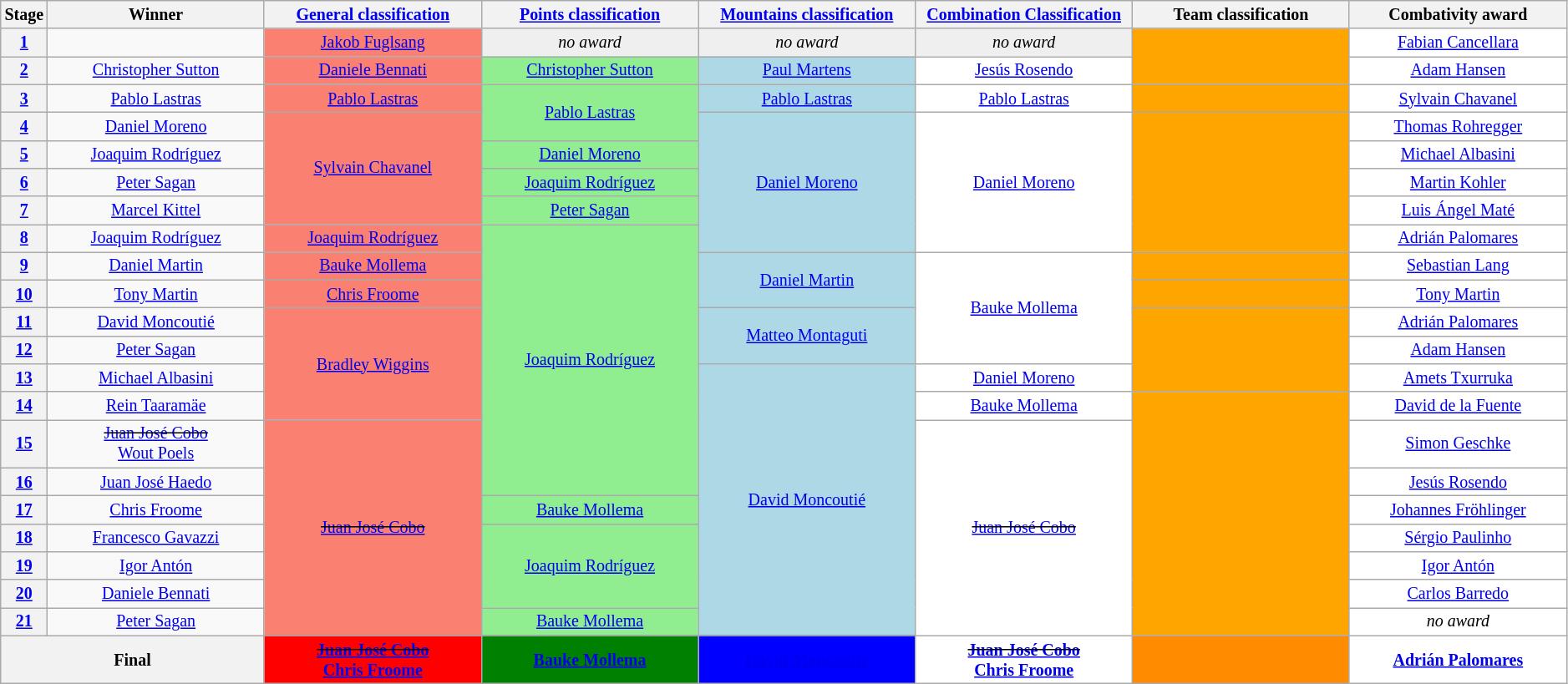<table class="wikitable" style="text-align: center; font-size:smaller;">
<tr>
<th style="width:1%;">Stage</th>
<th style="width:14%;">Winner</th>
<th style="width:14%;"><a href='#'>General classification</a><br></th>
<th style="width:14%;"><a href='#'>Points classification</a><br></th>
<th style="width:14%;"><a href='#'>Mountains classification</a><br></th>
<th style="width:14%;"><a href='#'>Combination Classification</a><br></th>
<th style="width:14%;">Team classification</th>
<th style="width:14%;">Combativity award</th>
</tr>
<tr>
<th><a href='#'>1</a></th>
<td></td>
<td style="background:salmon;"><a href='#'>Jakob Fuglsang</a></td>
<td style="background:#EFEFEF;"><em>no award</em></td>
<td style="background:#EFEFEF;"><em>no award</em></td>
<td style="background:#EFEFEF;"><em>no award</em></td>
<td style="background:orange;" rowspan=2></td>
<td style="background:white;"><a href='#'>Fabian Cancellara</a></td>
</tr>
<tr>
<th><a href='#'>2</a></th>
<td><a href='#'>Christopher Sutton</a></td>
<td style="background:salmon;"><a href='#'>Daniele Bennati</a></td>
<td style="background:lightgreen;"><a href='#'>Christopher Sutton</a></td>
<td style="background:lightblue;"><a href='#'>Paul Martens</a></td>
<td style="background:white;"><a href='#'>Jesús Rosendo</a></td>
<td style="background:white;"><a href='#'>Adam Hansen</a></td>
</tr>
<tr>
<th><a href='#'>3</a></th>
<td><a href='#'>Pablo Lastras</a></td>
<td style="background:salmon;"><a href='#'>Pablo Lastras</a></td>
<td style="background:lightgreen;" rowspan=2><a href='#'>Pablo Lastras</a></td>
<td style="background:lightblue;"><a href='#'>Pablo Lastras</a></td>
<td style="background:white;"><a href='#'>Pablo Lastras</a></td>
<td style="background:orange;"></td>
<td style="background:white;"><a href='#'>Sylvain Chavanel</a></td>
</tr>
<tr>
<th><a href='#'>4</a></th>
<td><a href='#'>Daniel Moreno</a></td>
<td style="background:salmon;" rowspan=4><a href='#'>Sylvain Chavanel</a></td>
<td style="background:lightblue;" rowspan=5><a href='#'>Daniel Moreno</a></td>
<td style="background:white;" rowspan=5><a href='#'>Daniel Moreno</a></td>
<td style="background:orange;" rowspan=5></td>
<td style="background:white;"><a href='#'>Thomas Rohregger</a></td>
</tr>
<tr>
<th><a href='#'>5</a></th>
<td><a href='#'>Joaquim Rodríguez</a></td>
<td style="background:lightgreen;"><a href='#'>Daniel Moreno</a></td>
<td style="background:white;"><a href='#'>Michael Albasini</a></td>
</tr>
<tr>
<th><a href='#'>6</a></th>
<td><a href='#'>Peter Sagan</a></td>
<td style="background:lightgreen;"><a href='#'>Joaquim Rodríguez</a></td>
<td style="background:white;"><a href='#'>Martin Kohler</a></td>
</tr>
<tr>
<th><a href='#'>7</a></th>
<td><a href='#'>Marcel Kittel</a></td>
<td style="background:lightgreen;"><a href='#'>Peter Sagan</a></td>
<td style="background:white;"><a href='#'>Luis Ángel Maté</a></td>
</tr>
<tr>
<th><a href='#'>8</a></th>
<td><a href='#'>Joaquim Rodríguez</a></td>
<td style="background:salmon;"><a href='#'>Joaquim Rodríguez</a></td>
<td style="background:lightgreen;" rowspan=9><a href='#'>Joaquim Rodríguez</a></td>
<td style="background:white;"><a href='#'>Adrián Palomares</a></td>
</tr>
<tr>
<th><a href='#'>9</a></th>
<td><a href='#'>Daniel Martin</a></td>
<td style="background:salmon;"><a href='#'>Bauke Mollema</a></td>
<td style="background:lightblue;" rowspan=2><a href='#'>Daniel Martin</a></td>
<td style="background:white;" rowspan=4><a href='#'>Bauke Mollema</a></td>
<td style="background:orange;"></td>
<td style="background:white;"><a href='#'>Sebastian Lang</a></td>
</tr>
<tr>
<th><a href='#'>10</a></th>
<td><a href='#'>Tony Martin</a></td>
<td style="background:salmon;"><a href='#'>Chris Froome</a></td>
<td style="background:orange;"></td>
<td style="background:white;"><a href='#'>Tony Martin</a></td>
</tr>
<tr>
<th><a href='#'>11</a></th>
<td><a href='#'>David Moncoutié</a></td>
<td style="background:salmon;" rowspan=4><a href='#'>Bradley Wiggins</a></td>
<td style="background:lightblue;" rowspan=2><a href='#'>Matteo Montaguti</a></td>
<td style="background:orange;" rowspan=3></td>
<td style="background:white;"><a href='#'>Adrián Palomares</a></td>
</tr>
<tr>
<th><a href='#'>12</a></th>
<td><a href='#'>Peter Sagan</a></td>
<td style="background:white;"><a href='#'>Adam Hansen</a></td>
</tr>
<tr>
<th><a href='#'>13</a></th>
<td><a href='#'>Michael Albasini</a></td>
<td style="background:lightblue;" rowspan=9><a href='#'>David Moncoutié</a></td>
<td style="background:white;"><a href='#'>Daniel Moreno</a></td>
<td style="background:white;"><a href='#'>Amets Txurruka</a></td>
</tr>
<tr>
<th><a href='#'>14</a></th>
<td><a href='#'>Rein Taaramäe</a></td>
<td style="background:white;"><a href='#'>Bauke Mollema</a></td>
<td style="background:orange;" rowspan=8></td>
<td style="background:white;"><a href='#'>David de la Fuente</a></td>
</tr>
<tr>
<th><a href='#'>15</a></th>
<td><s><a href='#'>Juan José Cobo</a></s><br><a href='#'>Wout Poels</a></td>
<td style="background:salmon;" rowspan=7><s><a href='#'>Juan José Cobo</a></s></td>
<td style="background:white;" rowspan=7><s><a href='#'>Juan José Cobo</a></s></td>
<td style="background:white;"><a href='#'>Simon Geschke</a></td>
</tr>
<tr>
<th><a href='#'>16</a></th>
<td><a href='#'>Juan José Haedo</a></td>
<td style="background:white;"><a href='#'>Jesús Rosendo</a></td>
</tr>
<tr>
<th><a href='#'>17</a></th>
<td><a href='#'>Chris Froome</a></td>
<td style="background:lightgreen;"><a href='#'>Bauke Mollema</a></td>
<td style="background:white;"><a href='#'>Johannes Fröhlinger</a></td>
</tr>
<tr>
<th><a href='#'>18</a></th>
<td><a href='#'>Francesco Gavazzi</a></td>
<td style="background:lightgreen;" rowspan=3><a href='#'>Joaquim Rodríguez</a></td>
<td style="background:white;"><a href='#'>Sérgio Paulinho</a></td>
</tr>
<tr>
<th><a href='#'>19</a></th>
<td><a href='#'>Igor Antón</a></td>
<td style="background:white;"><a href='#'>Igor Antón</a></td>
</tr>
<tr>
<th><a href='#'>20</a></th>
<td><a href='#'>Daniele Bennati</a></td>
<td style="background:white;"><a href='#'>Carlos Barredo</a></td>
</tr>
<tr>
<th><a href='#'>21</a></th>
<td><a href='#'>Peter Sagan</a></td>
<td style="background:lightgreen;"><a href='#'>Bauke Mollema</a></td>
<td style="background:white;"><em>no award</em></td>
</tr>
<tr>
<th colspan=2><strong>Final</strong></th>
<th style="background:red;"><s><a href='#'>Juan José Cobo</a></s><br><a href='#'>Chris Froome</a></th>
<th style="background:green;"><a href='#'>Bauke Mollema</a></th>
<th style="background:blue;"><a href='#'>David Moncoutié</a></th>
<th style="background:white;"><s><a href='#'>Juan José Cobo</a></s><br><a href='#'>Chris Froome</a></th>
<th style="background:darkorange;"></th>
<th style="background:white;"><a href='#'>Adrián Palomares</a></th>
</tr>
</table>
